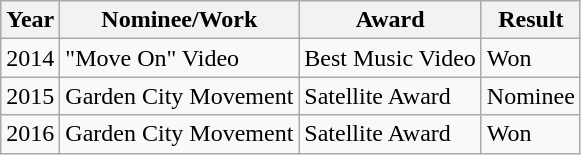<table class="wikitable">
<tr>
<th>Year</th>
<th>Nominee/Work</th>
<th>Award</th>
<th>Result</th>
</tr>
<tr>
<td>2014</td>
<td>"Move On" Video</td>
<td>Best Music Video</td>
<td>Won</td>
</tr>
<tr>
<td>2015</td>
<td>Garden City Movement</td>
<td>Satellite Award</td>
<td>Nominee</td>
</tr>
<tr>
<td>2016</td>
<td>Garden City Movement</td>
<td>Satellite Award</td>
<td>Won</td>
</tr>
</table>
